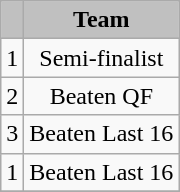<table class="wikitable">
<tr>
<th style="background:silver;"></th>
<th style="background:silver;"><strong>Team</strong></th>
</tr>
<tr>
<td align=center>1</td>
<td align=center>Semi-finalist</td>
</tr>
<tr>
<td align=center>2</td>
<td align=center>Beaten QF</td>
</tr>
<tr>
<td align=center>3</td>
<td align=center>Beaten Last 16</td>
</tr>
<tr>
<td align=center>1</td>
<td align=center>Beaten Last 16</td>
</tr>
<tr>
</tr>
</table>
